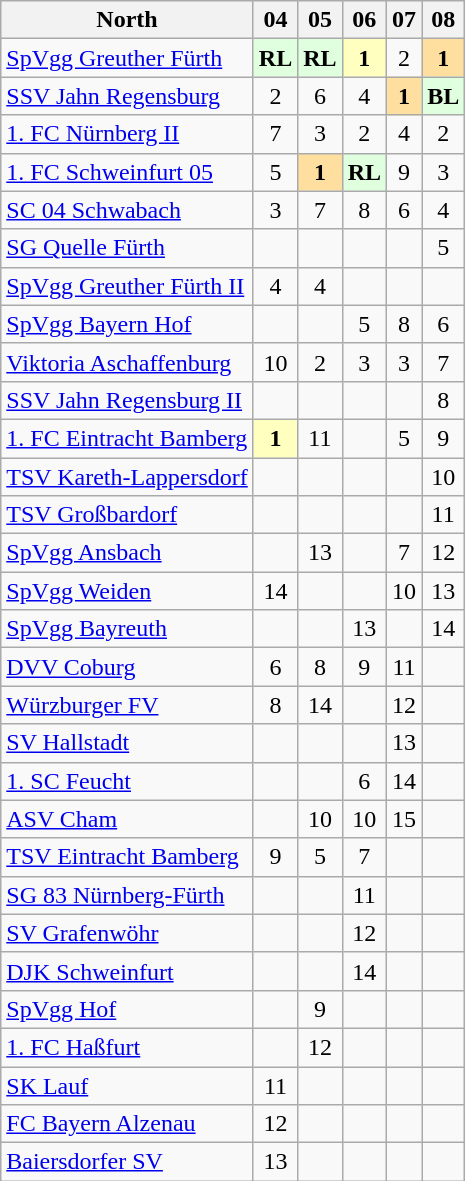<table class="wikitable sortable">
<tr>
<th>North</th>
<th class="unsortable">04</th>
<th class="unsortable">05</th>
<th class="unsortable">06</th>
<th class="unsortable">07</th>
<th class="unsortable">08</th>
</tr>
<tr align="center">
<td align="left"><a href='#'>SpVgg Greuther Fürth</a></td>
<td style="background:#dfffdf"><strong>RL</strong></td>
<td style="background:#dfffdf"><strong>RL</strong></td>
<td style="background:#ffffbf"><strong>1</strong></td>
<td>2</td>
<td style="background:#ffdf9f"><strong>1</strong></td>
</tr>
<tr align="center">
<td align="left"><a href='#'>SSV Jahn Regensburg</a></td>
<td>2</td>
<td>6</td>
<td>4</td>
<td style="background:#ffdf9f"><strong>1</strong></td>
<td style="background:#dfffdf"><strong>BL</strong></td>
</tr>
<tr align="center">
<td align="left"><a href='#'>1. FC Nürnberg II</a></td>
<td>7</td>
<td>3</td>
<td>2</td>
<td>4</td>
<td>2</td>
</tr>
<tr align="center">
<td align="left"><a href='#'>1. FC Schweinfurt 05</a></td>
<td>5</td>
<td style="background:#ffdf9f"><strong>1</strong></td>
<td style="background:#dfffdf"><strong>RL</strong></td>
<td>9</td>
<td>3</td>
</tr>
<tr align="center">
<td align="left"><a href='#'>SC 04 Schwabach</a></td>
<td>3</td>
<td>7</td>
<td>8</td>
<td>6</td>
<td>4</td>
</tr>
<tr align="center">
<td align="left"><a href='#'>SG Quelle Fürth</a></td>
<td></td>
<td></td>
<td></td>
<td></td>
<td>5</td>
</tr>
<tr align="center">
<td align="left"><a href='#'>SpVgg Greuther Fürth II</a></td>
<td>4</td>
<td>4</td>
<td></td>
<td></td>
<td></td>
</tr>
<tr align="center">
<td align="left"><a href='#'>SpVgg Bayern Hof</a></td>
<td></td>
<td></td>
<td>5</td>
<td>8</td>
<td>6</td>
</tr>
<tr align="center">
<td align="left"><a href='#'>Viktoria Aschaffenburg</a></td>
<td>10</td>
<td>2</td>
<td>3</td>
<td>3</td>
<td>7</td>
</tr>
<tr align="center">
<td align="left"><a href='#'>SSV Jahn Regensburg II</a></td>
<td></td>
<td></td>
<td></td>
<td></td>
<td>8</td>
</tr>
<tr align="center">
<td align="left"><a href='#'>1. FC Eintracht Bamberg</a></td>
<td style="background:#ffffbf"><strong>1</strong></td>
<td>11</td>
<td></td>
<td>5</td>
<td>9</td>
</tr>
<tr align="center">
<td align="left"><a href='#'>TSV Kareth-Lappersdorf</a></td>
<td></td>
<td></td>
<td></td>
<td></td>
<td>10</td>
</tr>
<tr align="center">
<td align="left"><a href='#'>TSV Großbardorf</a></td>
<td></td>
<td></td>
<td></td>
<td></td>
<td>11</td>
</tr>
<tr align="center">
<td align="left"><a href='#'>SpVgg Ansbach</a></td>
<td></td>
<td>13</td>
<td></td>
<td>7</td>
<td>12</td>
</tr>
<tr align="center">
<td align="left"><a href='#'>SpVgg Weiden</a></td>
<td>14</td>
<td></td>
<td></td>
<td>10</td>
<td>13</td>
</tr>
<tr align="center">
<td align="left"><a href='#'>SpVgg Bayreuth</a></td>
<td></td>
<td></td>
<td>13</td>
<td></td>
<td>14</td>
</tr>
<tr align="center">
<td align="left"><a href='#'>DVV Coburg</a></td>
<td>6</td>
<td>8</td>
<td>9</td>
<td>11</td>
<td></td>
</tr>
<tr align="center">
<td align="left"><a href='#'>Würzburger FV</a></td>
<td>8</td>
<td>14</td>
<td></td>
<td>12</td>
<td></td>
</tr>
<tr align="center">
<td align="left"><a href='#'>SV Hallstadt</a></td>
<td></td>
<td></td>
<td></td>
<td>13</td>
<td></td>
</tr>
<tr align="center">
<td align="left"><a href='#'>1. SC Feucht</a></td>
<td></td>
<td></td>
<td>6</td>
<td>14</td>
<td></td>
</tr>
<tr align="center">
<td align="left"><a href='#'>ASV Cham</a></td>
<td></td>
<td>10</td>
<td>10</td>
<td>15</td>
<td></td>
</tr>
<tr align="center">
<td align="left"><a href='#'>TSV Eintracht Bamberg</a></td>
<td>9</td>
<td>5</td>
<td>7</td>
<td></td>
<td></td>
</tr>
<tr align="center">
<td align="left"><a href='#'>SG 83 Nürnberg-Fürth</a></td>
<td></td>
<td></td>
<td>11</td>
<td></td>
<td></td>
</tr>
<tr align="center">
<td align="left"><a href='#'>SV Grafenwöhr</a></td>
<td></td>
<td></td>
<td>12</td>
<td></td>
<td></td>
</tr>
<tr align="center">
<td align="left"><a href='#'>DJK Schweinfurt</a></td>
<td></td>
<td></td>
<td>14</td>
<td></td>
<td></td>
</tr>
<tr align="center">
<td align="left"><a href='#'>SpVgg Hof</a></td>
<td></td>
<td>9</td>
<td></td>
<td></td>
<td></td>
</tr>
<tr align="center">
<td align="left"><a href='#'>1. FC Haßfurt</a></td>
<td></td>
<td>12</td>
<td></td>
<td></td>
<td></td>
</tr>
<tr align="center">
<td align="left"><a href='#'>SK Lauf</a></td>
<td>11</td>
<td></td>
<td></td>
<td></td>
<td></td>
</tr>
<tr align="center">
<td align="left"><a href='#'>FC Bayern Alzenau</a></td>
<td>12</td>
<td></td>
<td></td>
<td></td>
<td></td>
</tr>
<tr align="center">
<td align="left"><a href='#'>Baiersdorfer SV</a></td>
<td>13</td>
<td></td>
<td></td>
<td></td>
<td></td>
</tr>
</table>
